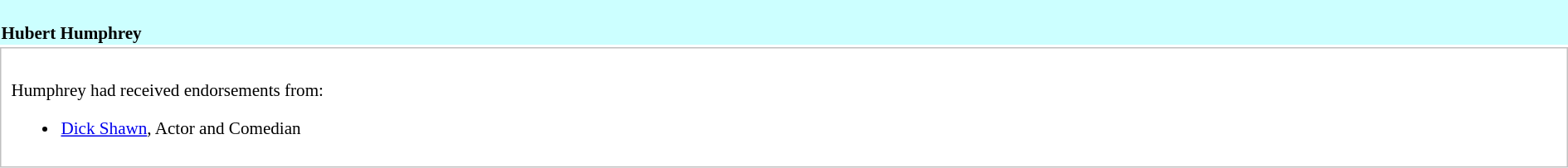<table class="collapsible collapsed" style="width:100%;font-size:88%;text-align:left; border:0; margin-top:0.2em;">
<tr>
<th style="background:#cff; font-weight:normal;"><br><strong>Hubert Humphrey</strong></th>
</tr>
<tr>
<td style="border:solid 1px silver; padding:8px; background:white;"><br>Humphrey had received endorsements from:<ul><li><a href='#'>Dick Shawn</a>, Actor and Comedian</li></ul></td>
</tr>
<tr>
<td style="text-align:center;"></td>
</tr>
</table>
